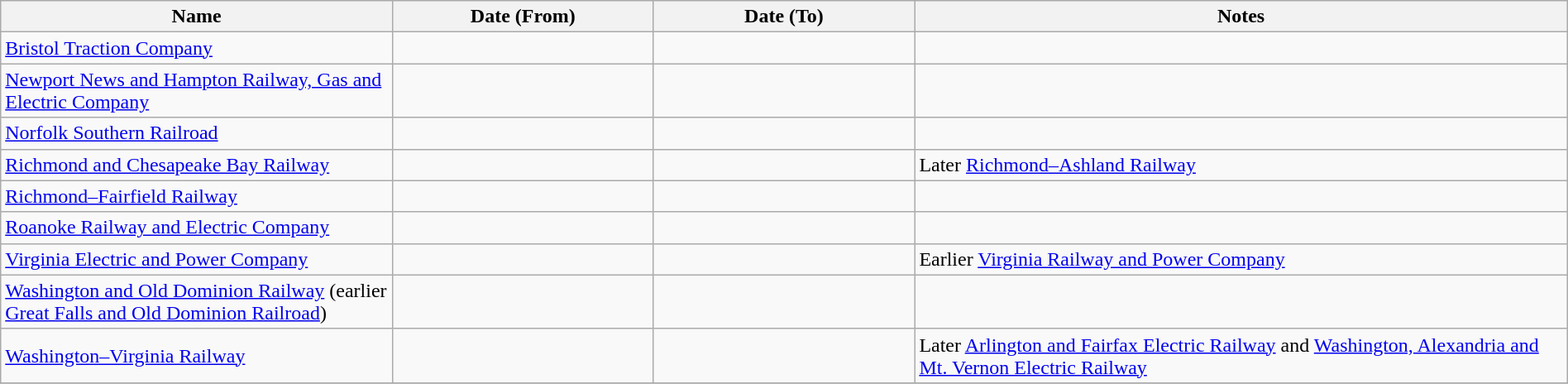<table class="wikitable sortable" width=100%>
<tr>
<th width=15%>Name</th>
<th width=10%>Date (From)</th>
<th width=10%>Date (To)</th>
<th class="unsortable" width=25%>Notes</th>
</tr>
<tr>
<td><a href='#'>Bristol Traction Company</a></td>
<td></td>
<td></td>
<td></td>
</tr>
<tr>
<td><a href='#'>Newport News and Hampton Railway, Gas and Electric Company</a></td>
<td></td>
<td></td>
<td></td>
</tr>
<tr>
<td><a href='#'>Norfolk Southern Railroad</a></td>
<td></td>
<td></td>
<td></td>
</tr>
<tr>
<td><a href='#'>Richmond and Chesapeake Bay Railway</a></td>
<td></td>
<td></td>
<td>Later <a href='#'>Richmond–Ashland Railway</a></td>
</tr>
<tr>
<td><a href='#'>Richmond–Fairfield Railway</a></td>
<td></td>
<td></td>
<td></td>
</tr>
<tr>
<td><a href='#'>Roanoke Railway and Electric Company</a></td>
<td></td>
<td></td>
<td></td>
</tr>
<tr>
<td><a href='#'>Virginia Electric and Power Company</a></td>
<td></td>
<td></td>
<td>Earlier <a href='#'>Virginia Railway and Power Company</a></td>
</tr>
<tr>
<td><a href='#'>Washington and Old Dominion Railway</a> (earlier <a href='#'>Great Falls and Old Dominion Railroad</a>)</td>
<td></td>
<td></td>
<td></td>
</tr>
<tr>
<td><a href='#'>Washington–Virginia Railway</a></td>
<td></td>
<td></td>
<td>Later <a href='#'>Arlington and Fairfax Electric Railway</a> and <a href='#'>Washington, Alexandria and Mt. Vernon Electric Railway</a></td>
</tr>
<tr>
</tr>
</table>
